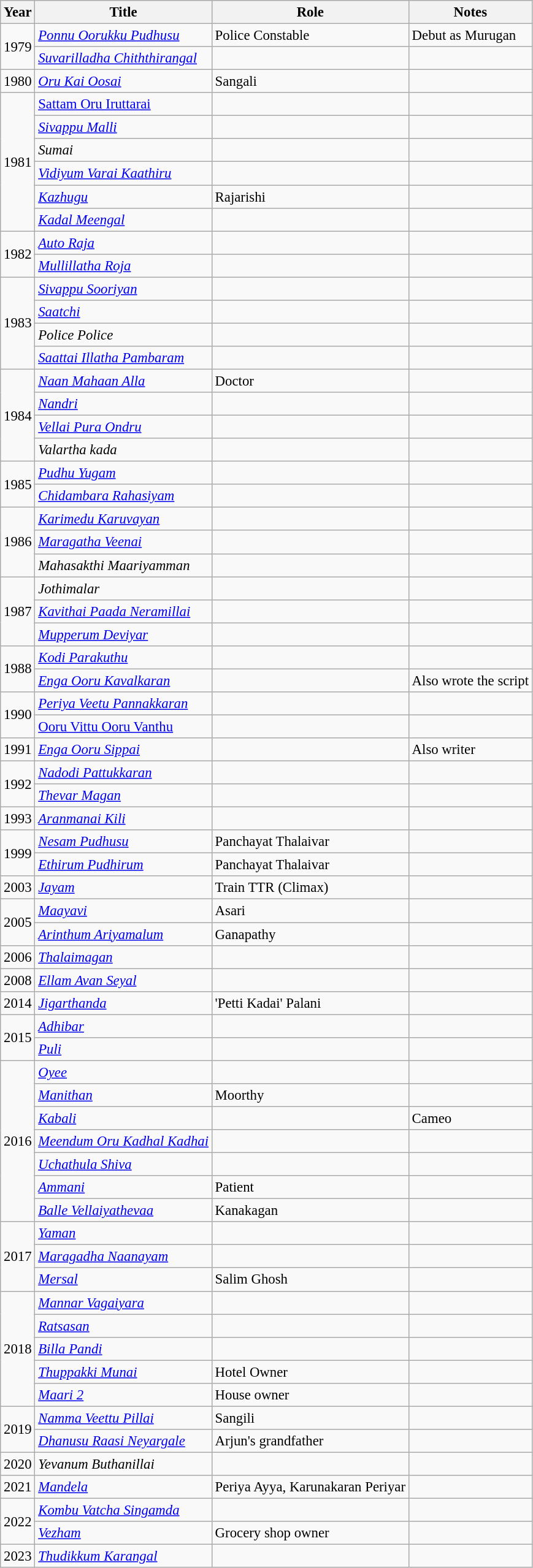<table class="wikitable" style="font-size: 95%;">
<tr>
<th>Year</th>
<th>Title</th>
<th>Role</th>
<th>Notes</th>
</tr>
<tr>
<td rowspan="2">1979</td>
<td><em><a href='#'>Ponnu Oorukku Pudhusu</a></em></td>
<td>Police Constable</td>
<td>Debut as Murugan</td>
</tr>
<tr>
<td><em><a href='#'>Suvarilladha Chiththirangal</a></em></td>
<td></td>
<td></td>
</tr>
<tr>
<td>1980</td>
<td><em><a href='#'>Oru Kai Oosai</a></em></td>
<td>Sangali</td>
<td></td>
</tr>
<tr>
<td rowspan="6">1981</td>
<td><a href='#'>Sattam Oru Iruttarai</a></td>
<td></td>
<td></td>
</tr>
<tr>
<td><em><a href='#'>Sivappu Malli</a></em></td>
<td></td>
<td></td>
</tr>
<tr>
<td><em>Sumai</em></td>
<td></td>
<td></td>
</tr>
<tr>
<td><em><a href='#'>Vidiyum Varai Kaathiru</a></em></td>
<td></td>
<td></td>
</tr>
<tr>
<td><em><a href='#'>Kazhugu</a></em></td>
<td>Rajarishi</td>
<td></td>
</tr>
<tr>
<td><em><a href='#'>Kadal Meengal</a></em></td>
<td></td>
<td></td>
</tr>
<tr>
<td rowspan="2">1982</td>
<td><em><a href='#'>Auto Raja</a></em></td>
<td></td>
<td></td>
</tr>
<tr>
<td><em><a href='#'>Mullillatha Roja</a></em></td>
<td></td>
<td></td>
</tr>
<tr>
<td rowspan="4">1983</td>
<td><em><a href='#'>Sivappu Sooriyan</a></em></td>
<td></td>
<td></td>
</tr>
<tr>
<td><em><a href='#'>Saatchi</a></em></td>
<td></td>
<td></td>
</tr>
<tr>
<td><em>Police Police</em></td>
<td></td>
<td></td>
</tr>
<tr>
<td><em><a href='#'>Saattai Illatha Pambaram</a></em></td>
<td></td>
<td></td>
</tr>
<tr>
<td rowspan="4">1984</td>
<td><em><a href='#'>Naan Mahaan Alla</a></em></td>
<td>Doctor</td>
<td></td>
</tr>
<tr>
<td><em><a href='#'>Nandri</a></em></td>
<td></td>
<td></td>
</tr>
<tr>
<td><em><a href='#'>Vellai Pura Ondru</a></em></td>
<td></td>
<td></td>
</tr>
<tr>
<td><em>Valartha kada</em></td>
<td></td>
<td></td>
</tr>
<tr>
<td rowspan="2">1985</td>
<td><em><a href='#'>Pudhu Yugam</a></em></td>
<td></td>
<td></td>
</tr>
<tr>
<td><em><a href='#'>Chidambara Rahasiyam</a></em></td>
<td></td>
<td></td>
</tr>
<tr>
<td rowspan="3">1986</td>
<td><em><a href='#'>Karimedu Karuvayan</a></em></td>
<td></td>
<td></td>
</tr>
<tr>
<td><em><a href='#'>Maragatha Veenai</a></em></td>
<td></td>
<td></td>
</tr>
<tr>
<td><em>Mahasakthi Maariyamman</em></td>
<td></td>
<td></td>
</tr>
<tr>
<td rowspan="3">1987</td>
<td><em>Jothimalar</em></td>
<td></td>
<td></td>
</tr>
<tr>
<td><em><a href='#'>Kavithai Paada Neramillai</a></em></td>
<td></td>
<td></td>
</tr>
<tr>
<td><em><a href='#'>Mupperum Deviyar</a></em></td>
<td></td>
<td></td>
</tr>
<tr>
<td rowspan="2">1988</td>
<td><em><a href='#'>Kodi Parakuthu</a></em></td>
<td></td>
<td></td>
</tr>
<tr>
<td><em><a href='#'>Enga Ooru Kavalkaran</a></em></td>
<td></td>
<td>Also wrote the script</td>
</tr>
<tr>
<td rowspan="2">1990</td>
<td><em><a href='#'>Periya Veetu Pannakkaran</a></em></td>
<td></td>
<td></td>
</tr>
<tr>
<td><a href='#'>Ooru Vittu Ooru Vanthu</a></td>
<td></td>
<td></td>
</tr>
<tr>
<td>1991</td>
<td><em><a href='#'>Enga Ooru Sippai</a></em></td>
<td></td>
<td>Also writer</td>
</tr>
<tr>
<td rowspan="2">1992</td>
<td><em><a href='#'>Nadodi Pattukkaran</a></em></td>
<td></td>
<td></td>
</tr>
<tr>
<td><em><a href='#'>Thevar Magan</a></em></td>
<td></td>
<td></td>
</tr>
<tr>
<td>1993</td>
<td><em><a href='#'>Aranmanai Kili</a></em></td>
<td></td>
<td></td>
</tr>
<tr>
<td rowspan="2">1999</td>
<td><em><a href='#'>Nesam Pudhusu</a></em></td>
<td>Panchayat Thalaivar</td>
<td></td>
</tr>
<tr>
<td><em><a href='#'>Ethirum Pudhirum</a></em></td>
<td>Panchayat Thalaivar</td>
<td></td>
</tr>
<tr>
<td>2003</td>
<td><em><a href='#'>Jayam</a></em></td>
<td>Train TTR (Climax)</td>
<td></td>
</tr>
<tr>
<td rowspan="2">2005</td>
<td><em><a href='#'>Maayavi</a></em></td>
<td>Asari</td>
<td></td>
</tr>
<tr>
<td><em><a href='#'>Arinthum Ariyamalum</a></em></td>
<td>Ganapathy</td>
<td></td>
</tr>
<tr>
<td>2006</td>
<td><em><a href='#'>Thalaimagan</a></em></td>
<td></td>
<td></td>
</tr>
<tr>
<td>2008</td>
<td><em><a href='#'>Ellam Avan Seyal</a></em></td>
<td></td>
<td></td>
</tr>
<tr>
<td>2014</td>
<td><em><a href='#'>Jigarthanda</a></em></td>
<td>'Petti Kadai' Palani</td>
<td></td>
</tr>
<tr>
<td rowspan="2">2015</td>
<td><em><a href='#'>Adhibar</a></em></td>
<td></td>
<td></td>
</tr>
<tr>
<td><em><a href='#'>Puli</a></em></td>
<td></td>
<td></td>
</tr>
<tr>
<td rowspan="7">2016</td>
<td><em><a href='#'>Oyee</a></em></td>
<td></td>
<td></td>
</tr>
<tr>
<td><em><a href='#'>Manithan</a></em></td>
<td>Moorthy</td>
<td></td>
</tr>
<tr>
<td><em><a href='#'>Kabali</a></em></td>
<td></td>
<td>Cameo</td>
</tr>
<tr>
<td><em><a href='#'>Meendum Oru Kadhal Kadhai</a></em></td>
<td></td>
<td></td>
</tr>
<tr>
<td><em><a href='#'>Uchathula Shiva</a></em></td>
<td></td>
<td></td>
</tr>
<tr>
<td><em><a href='#'>Ammani</a></em></td>
<td>Patient</td>
<td></td>
</tr>
<tr>
<td><em><a href='#'>Balle Vellaiyathevaa</a></em></td>
<td>Kanakagan</td>
<td></td>
</tr>
<tr>
<td rowspan="3">2017</td>
<td><em><a href='#'>Yaman</a></em></td>
<td></td>
<td></td>
</tr>
<tr>
<td><em><a href='#'>Maragadha Naanayam</a></em></td>
<td></td>
<td></td>
</tr>
<tr>
<td><em><a href='#'>Mersal</a></em></td>
<td>Salim Ghosh</td>
<td></td>
</tr>
<tr>
<td rowspan="5">2018</td>
<td><em><a href='#'>Mannar Vagaiyara</a></em></td>
<td></td>
<td></td>
</tr>
<tr>
<td><em><a href='#'>Ratsasan</a></em></td>
<td></td>
<td></td>
</tr>
<tr>
<td><em><a href='#'>Billa Pandi</a></em></td>
<td></td>
<td></td>
</tr>
<tr>
<td><em><a href='#'>Thuppakki Munai</a></em></td>
<td>Hotel Owner</td>
<td></td>
</tr>
<tr>
<td><em><a href='#'>Maari 2</a></em></td>
<td>House owner</td>
<td></td>
</tr>
<tr>
<td rowspan="2">2019</td>
<td><em><a href='#'>Namma Veettu Pillai</a></em></td>
<td>Sangili</td>
<td></td>
</tr>
<tr>
<td><em><a href='#'>Dhanusu Raasi Neyargale</a></em></td>
<td>Arjun's grandfather</td>
<td></td>
</tr>
<tr>
<td>2020</td>
<td><em>Yevanum Buthanillai</em></td>
<td></td>
<td></td>
</tr>
<tr>
<td>2021</td>
<td><em><a href='#'>Mandela</a></em></td>
<td>Periya Ayya, Karunakaran Periyar</td>
<td></td>
</tr>
<tr>
<td rowspan="2">2022</td>
<td><em><a href='#'>Kombu Vatcha Singamda</a></em></td>
<td></td>
<td></td>
</tr>
<tr>
<td><em><a href='#'>Vezham</a></em></td>
<td>Grocery shop owner</td>
<td></td>
</tr>
<tr>
<td>2023</td>
<td><em><a href='#'>Thudikkum Karangal</a></em></td>
<td></td>
<td></td>
</tr>
</table>
